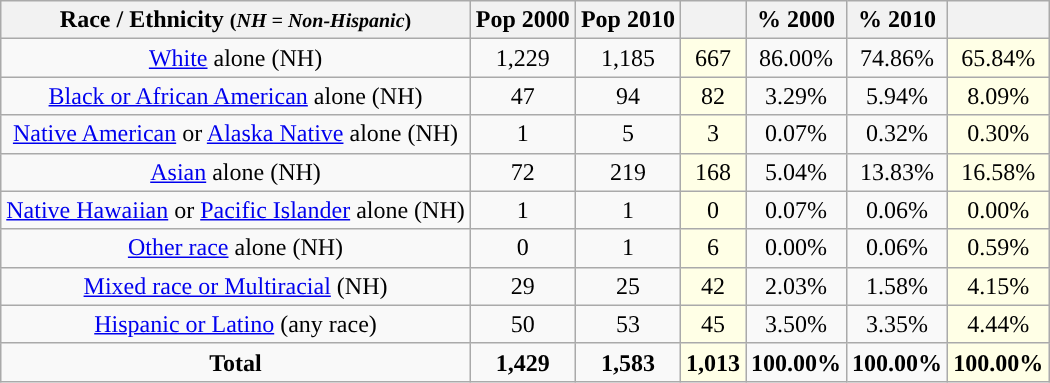<table class="wikitable" style="text-align:center;">
<tr>
<th>Race / Ethnicity <small>(<em>NH = Non-Hispanic</em>)</small></th>
<th>Pop 2000</th>
<th>Pop 2010</th>
<th></th>
<th>% 2000</th>
<th>% 2010</th>
<th></th>
</tr>
<tr>
<td><a href='#'>White</a> alone (NH)</td>
<td>1,229</td>
<td>1,185</td>
<td style='background: #ffffe6;'>667</td>
<td>86.00%</td>
<td>74.86%</td>
<td style='background: #ffffe6;'>65.84%</td>
</tr>
<tr>
<td><a href='#'>Black or African American</a> alone (NH)</td>
<td>47</td>
<td>94</td>
<td style='background: #ffffe6;'>82</td>
<td>3.29%</td>
<td>5.94%</td>
<td style='background: #ffffe6;'>8.09%</td>
</tr>
<tr>
<td><a href='#'>Native American</a> or <a href='#'>Alaska Native</a> alone (NH)</td>
<td>1</td>
<td>5</td>
<td style='background: #ffffe6;'>3</td>
<td>0.07%</td>
<td>0.32%</td>
<td style='background: #ffffe6;'>0.30%</td>
</tr>
<tr>
<td><a href='#'>Asian</a> alone (NH)</td>
<td>72</td>
<td>219</td>
<td style='background: #ffffe6;'>168</td>
<td>5.04%</td>
<td>13.83%</td>
<td style='background: #ffffe6;'>16.58%</td>
</tr>
<tr>
<td><a href='#'>Native Hawaiian</a> or <a href='#'>Pacific Islander</a> alone (NH)</td>
<td>1</td>
<td>1</td>
<td style='background: #ffffe6;'>0</td>
<td>0.07%</td>
<td>0.06%</td>
<td style='background: #ffffe6;'>0.00%</td>
</tr>
<tr>
<td><a href='#'>Other race</a> alone (NH)</td>
<td>0</td>
<td>1</td>
<td style='background: #ffffe6;'>6</td>
<td>0.00%</td>
<td>0.06%</td>
<td style='background: #ffffe6;'>0.59%</td>
</tr>
<tr>
<td><a href='#'>Mixed race or Multiracial</a> (NH)</td>
<td>29</td>
<td>25</td>
<td style='background: #ffffe6;'>42</td>
<td>2.03%</td>
<td>1.58%</td>
<td style='background: #ffffe6;'>4.15%</td>
</tr>
<tr>
<td><a href='#'>Hispanic or Latino</a> (any race)</td>
<td>50</td>
<td>53</td>
<td style='background: #ffffe6;'>45</td>
<td>3.50%</td>
<td>3.35%</td>
<td style='background: #ffffe6;'>4.44%</td>
</tr>
<tr>
<td><strong>Total</strong></td>
<td><strong>1,429</strong></td>
<td><strong>1,583</strong></td>
<td style='background: #ffffe6;'><strong>1,013</strong></td>
<td><strong>100.00%</strong></td>
<td><strong>100.00%</strong></td>
<td style='background: #ffffe6;'><strong>100.00%</strong></td>
</tr>
</table>
